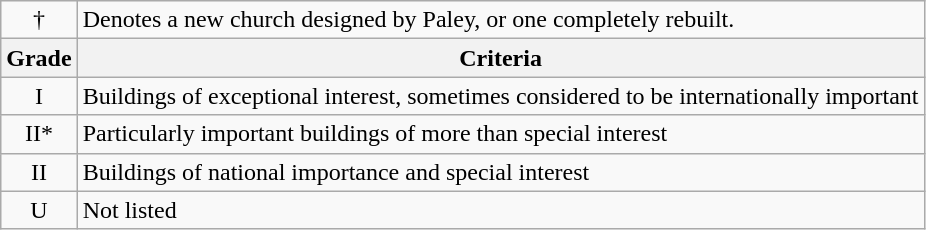<table class="wikitable" border="1">
<tr>
<td align="center">†</td>
<td>Denotes a new church designed by Paley, or one completely rebuilt.</td>
</tr>
<tr>
<th>Grade</th>
<th>Criteria</th>
</tr>
<tr>
<td align="center" >I</td>
<td>Buildings of exceptional interest, sometimes considered to be internationally important</td>
</tr>
<tr>
<td align="center" >II*</td>
<td>Particularly important buildings of more than special interest</td>
</tr>
<tr>
<td align="center" >II</td>
<td>Buildings of national importance and special interest</td>
</tr>
<tr>
<td align="center">U</td>
<td>Not listed</td>
</tr>
</table>
